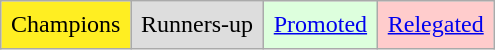<table class="wikitable">
<tr>
<td style="background-color:#FE2;padding:0.4em">Champions</td>
<td style="background-color:#DDD;padding:0.4em">Runners-up</td>
<td style="background-color:#DFD;padding:0.4em"><a href='#'>Promoted</a></td>
<td style="background-color:#FCC;padding:0.4em"><a href='#'>Relegated</a></td>
</tr>
</table>
